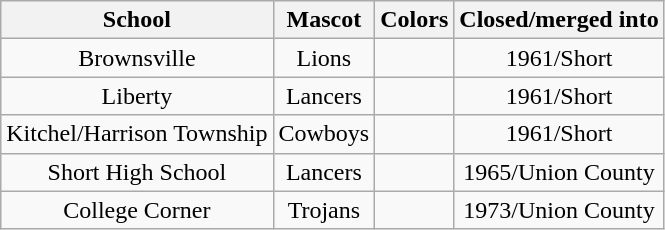<table class="wikitable" style="text-align:center;">
<tr>
<th>School</th>
<th>Mascot</th>
<th>Colors</th>
<th>Closed/merged into</th>
</tr>
<tr>
<td>Brownsville</td>
<td>Lions</td>
<td>  </td>
<td>1961/Short</td>
</tr>
<tr>
<td>Liberty</td>
<td>Lancers</td>
<td> </td>
<td>1961/Short</td>
</tr>
<tr>
<td>Kitchel/Harrison Township</td>
<td>Cowboys</td>
<td>  </td>
<td>1961/Short</td>
</tr>
<tr>
<td>Short High School</td>
<td>Lancers</td>
<td> </td>
<td>1965/Union County</td>
</tr>
<tr w>
<td>College Corner</td>
<td>Trojans</td>
<td>  </td>
<td>1973/Union County</td>
</tr>
</table>
